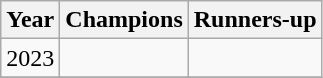<table class="wikitable">
<tr>
<th>Year</th>
<th>Champions</th>
<th>Runners-up</th>
</tr>
<tr>
<td>2023</td>
<td></td>
<td></td>
</tr>
<tr>
</tr>
</table>
